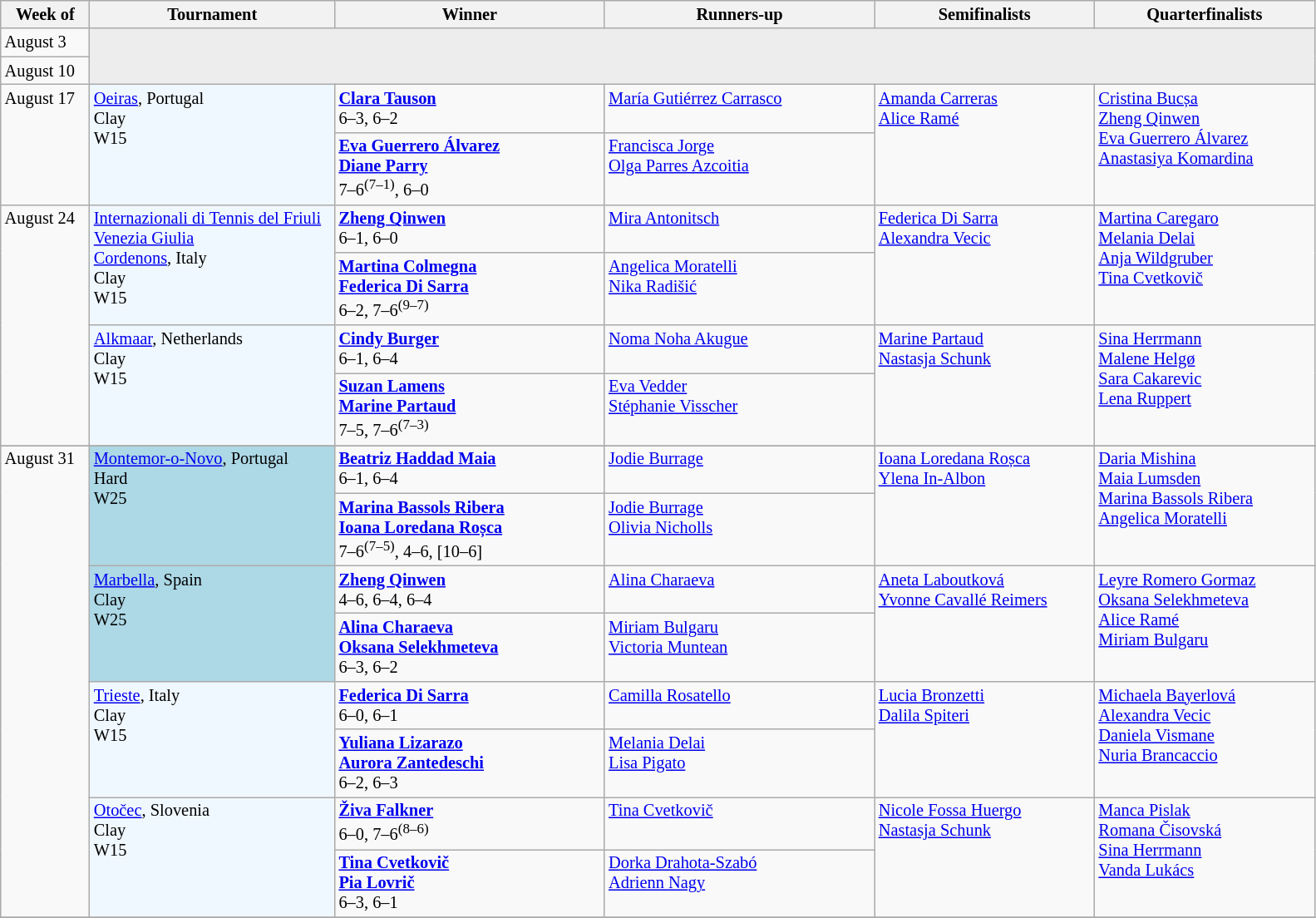<table class="wikitable" style="font-size:85%;">
<tr>
<th width="65">Week of</th>
<th style="width:190px;">Tournament</th>
<th style="width:210px;">Winner</th>
<th style="width:210px;">Runners-up</th>
<th style="width:170px;">Semifinalists</th>
<th style="width:170px;">Quarterfinalists</th>
</tr>
<tr valign=top>
<td rowspan=1>August 3</td>
<td colspan=5 rowspan=2 bgcolor="#ededed"></td>
</tr>
<tr valign=top>
<td rowspan=1>August 10</td>
</tr>
<tr valign=top>
<td rowspan=2>August 17</td>
<td rowspan="2" style="background:#f0f8ff;"><a href='#'>Oeiras</a>, Portugal <br> Clay <br> W15 <br> </td>
<td><strong> <a href='#'>Clara Tauson</a></strong> <br> 6–3, 6–2</td>
<td> <a href='#'>María Gutiérrez Carrasco</a></td>
<td rowspan=2> <a href='#'>Amanda Carreras</a> <br>  <a href='#'>Alice Ramé</a></td>
<td rowspan=2> <a href='#'>Cristina Bucșa</a> <br>  <a href='#'>Zheng Qinwen</a> <br>  <a href='#'>Eva Guerrero Álvarez</a> <br>  <a href='#'>Anastasiya Komardina</a></td>
</tr>
<tr valign=top>
<td><strong> <a href='#'>Eva Guerrero Álvarez</a> <br>  <a href='#'>Diane Parry</a></strong> <br> 7–6<sup>(7–1)</sup>, 6–0</td>
<td> <a href='#'>Francisca Jorge</a> <br>  <a href='#'>Olga Parres Azcoitia</a></td>
</tr>
<tr valign=top>
<td rowspan=4>August 24</td>
<td rowspan="2" style="background:#f0f8ff;"><a href='#'>Internazionali di Tennis del Friuli Venezia Giulia</a> <br> <a href='#'>Cordenons</a>, Italy <br> Clay <br> W15 <br> </td>
<td><strong> <a href='#'>Zheng Qinwen</a></strong> <br> 6–1, 6–0</td>
<td> <a href='#'>Mira Antonitsch</a></td>
<td rowspan=2> <a href='#'>Federica Di Sarra</a> <br>  <a href='#'>Alexandra Vecic</a></td>
<td rowspan=2> <a href='#'>Martina Caregaro</a> <br>  <a href='#'>Melania Delai</a> <br>  <a href='#'>Anja Wildgruber</a> <br>  <a href='#'>Tina Cvetkovič</a></td>
</tr>
<tr valign=top>
<td><strong> <a href='#'>Martina Colmegna</a> <br>  <a href='#'>Federica Di Sarra</a></strong> <br> 6–2, 7–6<sup>(9–7)</sup></td>
<td> <a href='#'>Angelica Moratelli</a> <br>  <a href='#'>Nika Radišić</a></td>
</tr>
<tr valign=top>
<td rowspan="2" style="background:#f0f8ff;"><a href='#'>Alkmaar</a>, Netherlands <br> Clay <br> W15 <br> </td>
<td><strong> <a href='#'>Cindy Burger</a></strong> <br> 6–1, 6–4</td>
<td> <a href='#'>Noma Noha Akugue</a></td>
<td rowspan=2> <a href='#'>Marine Partaud</a> <br>  <a href='#'>Nastasja Schunk</a></td>
<td rowspan=2> <a href='#'>Sina Herrmann</a> <br>  <a href='#'>Malene Helgø</a> <br>  <a href='#'>Sara Cakarevic</a> <br> <a href='#'>Lena Ruppert</a></td>
</tr>
<tr valign=top>
<td><strong> <a href='#'>Suzan Lamens</a> <br>  <a href='#'>Marine Partaud</a></strong> <br> 7–5, 7–6<sup>(7–3)</sup></td>
<td> <a href='#'>Eva Vedder</a> <br>  <a href='#'>Stéphanie Visscher</a></td>
</tr>
<tr valign=top>
</tr>
<tr valign=top>
<td rowspan=8>August 31</td>
<td rowspan="2" style="background: lightblue;"><a href='#'>Montemor-o-Novo</a>, Portugal <br> Hard <br> W25 <br> </td>
<td><strong> <a href='#'>Beatriz Haddad Maia</a></strong> <br> 6–1, 6–4</td>
<td> <a href='#'>Jodie Burrage</a></td>
<td rowspan=2> <a href='#'>Ioana Loredana Roșca</a> <br>  <a href='#'>Ylena In-Albon</a></td>
<td rowspan=2> <a href='#'>Daria Mishina</a> <br>  <a href='#'>Maia Lumsden</a> <br>  <a href='#'>Marina Bassols Ribera</a> <br>  <a href='#'>Angelica Moratelli</a></td>
</tr>
<tr valign=top>
<td><strong> <a href='#'>Marina Bassols Ribera</a> <br>  <a href='#'>Ioana Loredana Roșca</a></strong> <br> 7–6<sup>(7–5)</sup>, 4–6, [10–6]</td>
<td> <a href='#'>Jodie Burrage</a> <br>  <a href='#'>Olivia Nicholls</a></td>
</tr>
<tr valign=top>
<td rowspan="2" style="background: lightblue;"><a href='#'>Marbella</a>, Spain <br> Clay <br> W25 <br> </td>
<td><strong> <a href='#'>Zheng Qinwen</a></strong> <br> 4–6, 6–4, 6–4</td>
<td> <a href='#'>Alina Charaeva</a></td>
<td rowspan=2> <a href='#'>Aneta Laboutková</a> <br>  <a href='#'>Yvonne Cavallé Reimers</a></td>
<td rowspan=2> <a href='#'>Leyre Romero Gormaz</a> <br>  <a href='#'>Oksana Selekhmeteva</a> <br>  <a href='#'>Alice Ramé</a> <br>  <a href='#'>Miriam Bulgaru</a></td>
</tr>
<tr valign=top>
<td><strong> <a href='#'>Alina Charaeva</a> <br>  <a href='#'>Oksana Selekhmeteva</a></strong> <br> 6–3, 6–2</td>
<td> <a href='#'>Miriam Bulgaru</a> <br>  <a href='#'>Victoria Muntean</a></td>
</tr>
<tr valign=top>
<td rowspan="2" style="background:#f0f8ff;"><a href='#'>Trieste</a>, Italy <br> Clay <br> W15 <br> </td>
<td><strong> <a href='#'>Federica Di Sarra</a></strong> <br> 6–0, 6–1</td>
<td> <a href='#'>Camilla Rosatello</a></td>
<td rowspan=2> <a href='#'>Lucia Bronzetti</a> <br>  <a href='#'>Dalila Spiteri</a></td>
<td rowspan=2> <a href='#'>Michaela Bayerlová</a> <br>  <a href='#'>Alexandra Vecic</a> <br>  <a href='#'>Daniela Vismane</a> <br>  <a href='#'>Nuria Brancaccio</a></td>
</tr>
<tr valign=top>
<td><strong> <a href='#'>Yuliana Lizarazo</a> <br>   <a href='#'>Aurora Zantedeschi</a></strong> <br> 6–2, 6–3</td>
<td> <a href='#'>Melania Delai</a> <br>   <a href='#'>Lisa Pigato</a></td>
</tr>
<tr valign=top>
<td rowspan="2" style="background:#f0f8ff;"><a href='#'>Otočec</a>, Slovenia <br> Clay <br> W15 <br> </td>
<td><strong> <a href='#'>Živa Falkner</a></strong> <br> 6–0, 7–6<sup>(8–6)</sup></td>
<td> <a href='#'>Tina Cvetkovič</a></td>
<td rowspan=2> <a href='#'>Nicole Fossa Huergo</a> <br>  <a href='#'>Nastasja Schunk</a></td>
<td rowspan=2> <a href='#'>Manca Pislak</a> <br>  <a href='#'>Romana Čisovská</a> <br>  <a href='#'>Sina Herrmann</a> <br>  <a href='#'>Vanda Lukács</a></td>
</tr>
<tr valign=top>
<td><strong> <a href='#'>Tina Cvetkovič</a> <br>  <a href='#'>Pia Lovrič</a></strong> <br> 6–3, 6–1</td>
<td> <a href='#'>Dorka Drahota-Szabó</a> <br>  <a href='#'>Adrienn Nagy</a></td>
</tr>
<tr valign=top>
</tr>
</table>
